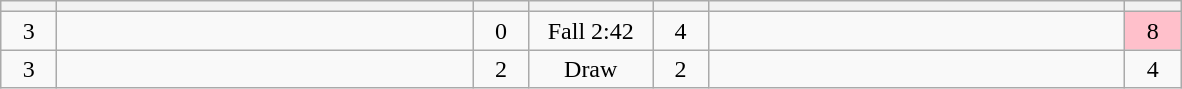<table class="wikitable" style="text-align: center;">
<tr>
<th width=30></th>
<th width=270></th>
<th width=30></th>
<th width=75></th>
<th width=30></th>
<th width=270></th>
<th width=30></th>
</tr>
<tr>
<td>3</td>
<td align=left></td>
<td>0</td>
<td>Fall 2:42</td>
<td>4</td>
<td align=left></td>
<td bgcolor=pink>8</td>
</tr>
<tr>
<td>3</td>
<td align=left></td>
<td>2</td>
<td>Draw</td>
<td>2</td>
<td align=left></td>
<td>4</td>
</tr>
</table>
